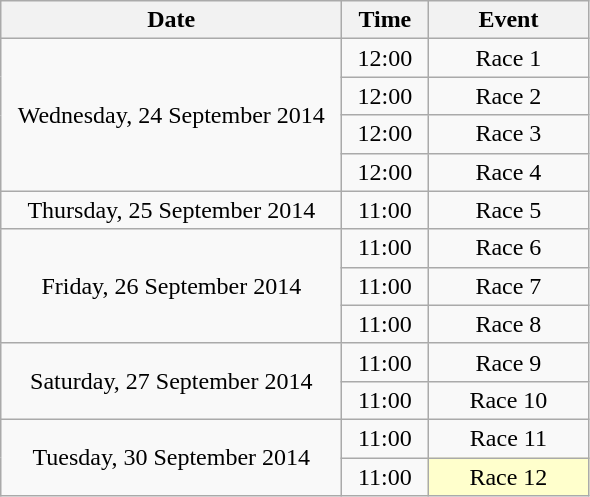<table class = "wikitable" style="text-align:center;">
<tr>
<th width=220>Date</th>
<th width=50>Time</th>
<th width=100>Event</th>
</tr>
<tr>
<td rowspan=4>Wednesday, 24 September 2014</td>
<td>12:00</td>
<td>Race 1</td>
</tr>
<tr>
<td>12:00</td>
<td>Race 2</td>
</tr>
<tr>
<td>12:00</td>
<td>Race 3</td>
</tr>
<tr>
<td>12:00</td>
<td>Race 4</td>
</tr>
<tr>
<td>Thursday, 25 September 2014</td>
<td>11:00</td>
<td>Race 5</td>
</tr>
<tr>
<td rowspan=3>Friday, 26 September 2014</td>
<td>11:00</td>
<td>Race 6</td>
</tr>
<tr>
<td>11:00</td>
<td>Race 7</td>
</tr>
<tr>
<td>11:00</td>
<td>Race 8</td>
</tr>
<tr>
<td rowspan=2>Saturday, 27 September 2014</td>
<td>11:00</td>
<td>Race 9</td>
</tr>
<tr>
<td>11:00</td>
<td>Race 10</td>
</tr>
<tr>
<td rowspan=2>Tuesday, 30 September 2014</td>
<td>11:00</td>
<td>Race 11</td>
</tr>
<tr>
<td>11:00</td>
<td bgcolor=ffffcc>Race 12</td>
</tr>
</table>
